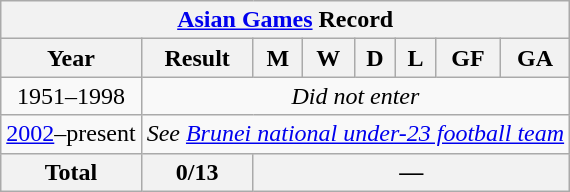<table class="wikitable" style="text-align: center;">
<tr>
<th colspan=9><a href='#'>Asian Games</a> Record</th>
</tr>
<tr>
<th>Year</th>
<th>Result</th>
<th>M</th>
<th>W</th>
<th>D</th>
<th>L</th>
<th>GF</th>
<th>GA</th>
</tr>
<tr>
<td>1951–1998</td>
<td colspan=7><em>Did not enter</em></td>
</tr>
<tr>
<td><a href='#'>2002</a>–present</td>
<td colspan=7><em>See <a href='#'>Brunei national under-23 football team</a></em></td>
</tr>
<tr>
<th>Total</th>
<th>0/13</th>
<th colspan=6><em>—</em></th>
</tr>
</table>
